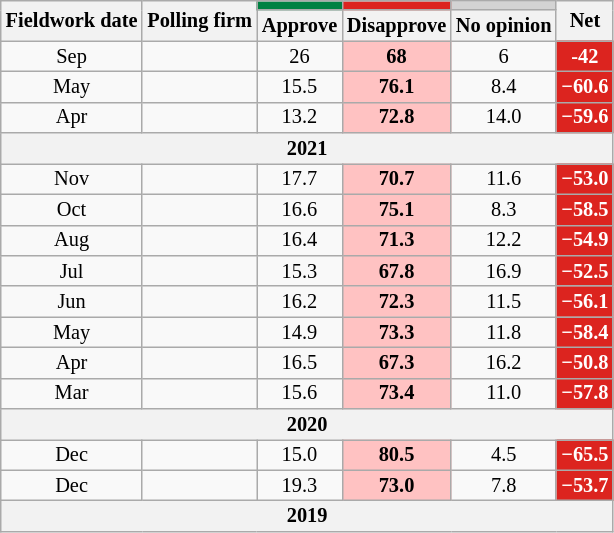<table class="wikitable mw-collapsible" style="text-align:center; font-size:85%; line-height:14px;">
<tr>
<th rowspan="2">Fieldwork date</th>
<th rowspan="2">Polling firm</th>
<th style="background: #008142;"></th>
<th style="background: #DC241F;"></th>
<th style="background: lightgrey;"></th>
<th rowspan="2">Net</th>
</tr>
<tr>
<th>Approve</th>
<th>Disapprove</th>
<th>No opinion</th>
</tr>
<tr>
<td>Sep</td>
<td></td>
<td>26</td>
<td style="background:#FFC2C2"><strong>68</strong></td>
<td>6</td>
<th style="background:#DC241F; color:white;">-42</th>
</tr>
<tr>
<td>May</td>
<td></td>
<td>15.5</td>
<td style="background:#FFC2C2"><strong>76.1</strong></td>
<td>8.4</td>
<th style="background:#DC241F; color:white;">−60.6</th>
</tr>
<tr>
<td>Apr</td>
<td></td>
<td>13.2</td>
<td style="background:#FFC2C2"><strong>72.8</strong></td>
<td>14.0</td>
<th style="background:#DC241F; color:white;">−59.6</th>
</tr>
<tr>
<th colspan=6>2021</th>
</tr>
<tr>
<td>Nov</td>
<td></td>
<td>17.7</td>
<td style="background:#FFC2C2"><strong>70.7</strong></td>
<td>11.6</td>
<th style="background:#DC241F; color:white;">−53.0</th>
</tr>
<tr>
<td>Oct</td>
<td></td>
<td>16.6</td>
<td style="background:#FFC2C2"><strong>75.1</strong></td>
<td>8.3</td>
<th style="background:#DC241F; color:white;">−58.5</th>
</tr>
<tr>
<td>Aug</td>
<td></td>
<td>16.4</td>
<td style="background:#FFC2C2"><strong>71.3</strong></td>
<td>12.2</td>
<th style="background:#DC241F; color:white;">−54.9</th>
</tr>
<tr>
<td>Jul</td>
<td></td>
<td>15.3</td>
<td style="background:#FFC2C2"><strong>67.8</strong></td>
<td>16.9</td>
<th style="background:#DC241F; color:white;">−52.5</th>
</tr>
<tr>
<td>Jun</td>
<td></td>
<td>16.2</td>
<td style="background:#FFC2C2"><strong>72.3</strong></td>
<td>11.5</td>
<th style="background:#DC241F; color:white;">−56.1</th>
</tr>
<tr>
<td>May</td>
<td></td>
<td>14.9</td>
<td style="background:#FFC2C2"><strong>73.3</strong></td>
<td>11.8</td>
<th style="background:#DC241F; color:white;">−58.4</th>
</tr>
<tr>
<td>Apr</td>
<td></td>
<td>16.5</td>
<td style="background:#FFC2C2"><strong>67.3</strong></td>
<td>16.2</td>
<th style="background:#DC241F; color:white;">−50.8</th>
</tr>
<tr>
<td>Mar</td>
<td></td>
<td>15.6</td>
<td style="background:#FFC2C2"><strong>73.4</strong></td>
<td>11.0</td>
<th style="background:#DC241F; color:white;">−57.8</th>
</tr>
<tr>
<th colspan=6>2020</th>
</tr>
<tr>
<td>Dec</td>
<td></td>
<td>15.0</td>
<td style="background:#FFC2C2"><strong>80.5</strong></td>
<td>4.5</td>
<th style="background:#DC241F; color:white;">−65.5</th>
</tr>
<tr>
<td>Dec</td>
<td></td>
<td>19.3</td>
<td style="background:#FFC2C2"><strong>73.0</strong></td>
<td>7.8</td>
<th style="background:#DC241F; color:white;">−53.7</th>
</tr>
<tr>
<th colspan=6>2019</th>
</tr>
</table>
